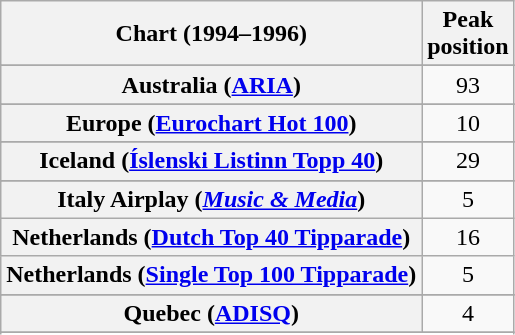<table class="wikitable sortable plainrowheaders" style="text-align:center">
<tr>
<th scope="col">Chart (1994–1996)</th>
<th scope="col">Peak<br>position</th>
</tr>
<tr>
</tr>
<tr>
<th scope="row">Australia (<a href='#'>ARIA</a>)<br></th>
<td>93</td>
</tr>
<tr>
</tr>
<tr>
</tr>
<tr>
<th scope="row">Europe (<a href='#'>Eurochart Hot 100</a>)</th>
<td>10</td>
</tr>
<tr>
</tr>
<tr>
<th scope="row">Iceland (<a href='#'>Íslenski Listinn Topp 40</a>)</th>
<td>29</td>
</tr>
<tr>
</tr>
<tr>
<th scope="row">Italy Airplay (<em><a href='#'>Music & Media</a></em>)</th>
<td>5</td>
</tr>
<tr>
<th scope="row">Netherlands (<a href='#'>Dutch Top 40 Tipparade</a>)</th>
<td>16</td>
</tr>
<tr>
<th scope="row">Netherlands (<a href='#'>Single Top 100 Tipparade</a>)</th>
<td>5</td>
</tr>
<tr>
</tr>
<tr>
<th scope="row">Quebec (<a href='#'>ADISQ</a>)</th>
<td>4</td>
</tr>
<tr>
</tr>
<tr>
</tr>
<tr>
</tr>
<tr>
</tr>
<tr>
</tr>
<tr>
</tr>
<tr>
</tr>
<tr>
</tr>
<tr>
</tr>
</table>
